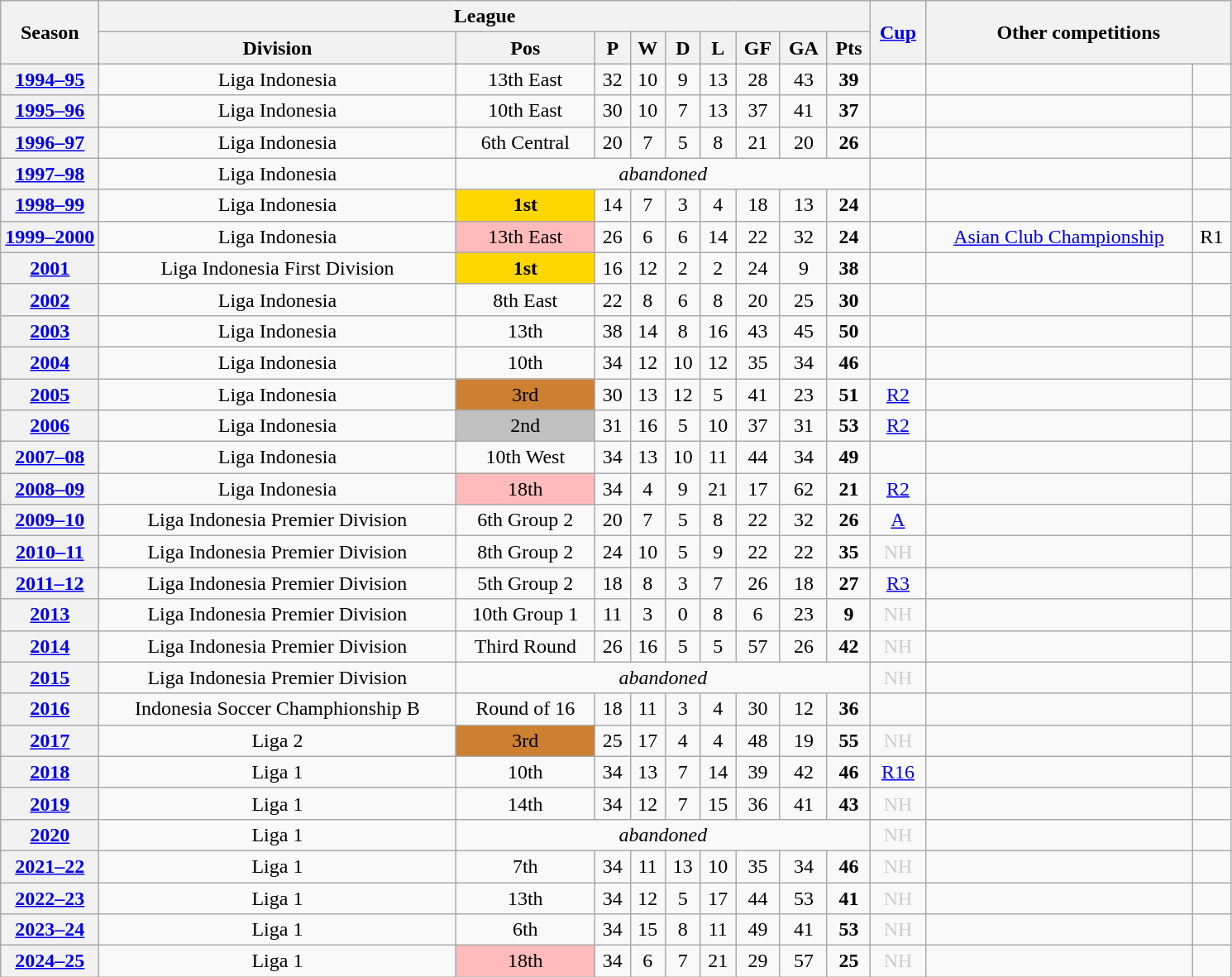<table class="wikitable plainrowheaders" style="text-align: center">
<tr>
<th rowspan=2 width=8% scope=col>Season</th>
<th colspan=9>League</th>
<th rowspan=2><a href='#'>Cup</a></th>
<th rowspan=2 colspan=2>Other competitions</th>
</tr>
<tr>
<th>Division</th>
<th>Pos</th>
<th>P</th>
<th>W</th>
<th>D</th>
<th>L</th>
<th>GF</th>
<th>GA</th>
<th>Pts</th>
</tr>
<tr>
<th><a href='#'>1994–95</a></th>
<td>Liga Indonesia</td>
<td>13th East</td>
<td>32</td>
<td>10</td>
<td>9</td>
<td>13</td>
<td>28</td>
<td>43</td>
<td><strong>39</strong></td>
<td></td>
<td></td>
<td></td>
</tr>
<tr>
<th><a href='#'>1995–96</a></th>
<td>Liga Indonesia</td>
<td>10th East</td>
<td>30</td>
<td>10</td>
<td>7</td>
<td>13</td>
<td>37</td>
<td>41</td>
<td><strong>37</strong></td>
<td></td>
<td></td>
<td></td>
</tr>
<tr>
<th><a href='#'>1996–97</a></th>
<td>Liga Indonesia</td>
<td>6th Central</td>
<td>20</td>
<td>7</td>
<td>5</td>
<td>8</td>
<td>21</td>
<td>20</td>
<td><strong>26</strong></td>
<td></td>
<td></td>
<td></td>
</tr>
<tr>
<th><a href='#'>1997–98</a></th>
<td>Liga Indonesia</td>
<td colspan=8><em>abandoned</em></td>
<td></td>
<td></td>
<td></td>
</tr>
<tr>
<th><a href='#'>1998–99</a></th>
<td>Liga Indonesia</td>
<td bgcolor="gold"><strong>1st</strong></td>
<td>14</td>
<td>7</td>
<td>3</td>
<td>4</td>
<td>18</td>
<td>13</td>
<td><strong>24</strong></td>
<td></td>
<td></td>
<td></td>
</tr>
<tr>
<th><a href='#'>1999–2000</a></th>
<td>Liga Indonesia</td>
<td bgcolor=#FFBBBB>13th East</td>
<td>26</td>
<td>6</td>
<td>6</td>
<td>14</td>
<td>22</td>
<td>32</td>
<td><strong>24</strong></td>
<td></td>
<td><a href='#'>Asian Club Championship</a></td>
<td>R1</td>
</tr>
<tr>
<th><a href='#'>2001</a></th>
<td>Liga Indonesia First Division</td>
<td bgcolor="gold"><strong>1st</strong></td>
<td>16</td>
<td>12</td>
<td>2</td>
<td>2</td>
<td>24</td>
<td>9</td>
<td><strong>38</strong></td>
<td></td>
<td></td>
<td></td>
</tr>
<tr>
<th><a href='#'>2002</a></th>
<td>Liga Indonesia</td>
<td>8th East</td>
<td>22</td>
<td>8</td>
<td>6</td>
<td>8</td>
<td>20</td>
<td>25</td>
<td><strong>30</strong></td>
<td></td>
<td></td>
<td></td>
</tr>
<tr>
<th><a href='#'>2003</a></th>
<td>Liga Indonesia</td>
<td>13th</td>
<td>38</td>
<td>14</td>
<td>8</td>
<td>16</td>
<td>43</td>
<td>45</td>
<td><strong>50</strong></td>
<td></td>
<td></td>
<td></td>
</tr>
<tr>
<th><a href='#'>2004</a></th>
<td>Liga Indonesia</td>
<td>10th</td>
<td>34</td>
<td>12</td>
<td>10</td>
<td>12</td>
<td>35</td>
<td>34</td>
<td><strong>46</strong></td>
<td></td>
<td></td>
<td></td>
</tr>
<tr>
<th><a href='#'>2005</a></th>
<td>Liga Indonesia</td>
<td bgcolor=CD7F32>3rd</td>
<td>30</td>
<td>13</td>
<td>12</td>
<td>5</td>
<td>41</td>
<td>23</td>
<td><strong>51</strong></td>
<td><a href='#'>R2</a></td>
<td></td>
<td></td>
</tr>
<tr>
<th><a href='#'>2006</a></th>
<td>Liga Indonesia</td>
<td bgcolor="silver">2nd</td>
<td>31</td>
<td>16</td>
<td>5</td>
<td>10</td>
<td>37</td>
<td>31</td>
<td><strong>53</strong></td>
<td><a href='#'>R2</a></td>
<td></td>
<td></td>
</tr>
<tr>
<th><a href='#'>2007–08</a></th>
<td>Liga Indonesia</td>
<td>10th West</td>
<td>34</td>
<td>13</td>
<td>10</td>
<td>11</td>
<td>44</td>
<td>34</td>
<td><strong>49</strong></td>
<td></td>
<td></td>
<td></td>
</tr>
<tr>
<th><a href='#'>2008–09</a></th>
<td>Liga Indonesia</td>
<td bgcolor=#FFBBBB>18th</td>
<td>34</td>
<td>4</td>
<td>9</td>
<td>21</td>
<td>17</td>
<td>62</td>
<td><strong>21</strong></td>
<td><a href='#'>R2</a></td>
<td></td>
<td></td>
</tr>
<tr>
<th><a href='#'>2009–10</a></th>
<td>Liga Indonesia Premier Division</td>
<td>6th Group 2</td>
<td>20</td>
<td>7</td>
<td>5</td>
<td>8</td>
<td>22</td>
<td>32</td>
<td><strong>26</strong></td>
<td><a href='#'>A</a></td>
<td></td>
<td></td>
</tr>
<tr>
<th><a href='#'>2010–11</a></th>
<td>Liga Indonesia Premier Division</td>
<td>8th Group 2</td>
<td>24</td>
<td>10</td>
<td>5</td>
<td>9</td>
<td>22</td>
<td>22</td>
<td><strong>35</strong></td>
<td style=color:#ccc>NH</td>
<td></td>
<td></td>
</tr>
<tr>
<th><a href='#'>2011–12</a></th>
<td>Liga Indonesia Premier Division</td>
<td>5th Group 2</td>
<td>18</td>
<td>8</td>
<td>3</td>
<td>7</td>
<td>26</td>
<td>18</td>
<td><strong>27</strong></td>
<td><a href='#'>R3</a></td>
<td></td>
<td></td>
</tr>
<tr>
<th><a href='#'>2013</a></th>
<td>Liga Indonesia Premier Division</td>
<td>10th Group 1</td>
<td>11</td>
<td>3</td>
<td>0</td>
<td>8</td>
<td>6</td>
<td>23</td>
<td><strong>9</strong></td>
<td style=color:#ccc>NH</td>
<td></td>
<td></td>
</tr>
<tr>
<th><a href='#'>2014</a></th>
<td>Liga Indonesia Premier Division</td>
<td>Third Round</td>
<td>26</td>
<td>16</td>
<td>5</td>
<td>5</td>
<td>57</td>
<td>26</td>
<td><strong>42</strong></td>
<td style=color:#ccc>NH</td>
<td></td>
<td></td>
</tr>
<tr>
<th><a href='#'>2015</a></th>
<td>Liga Indonesia Premier Division</td>
<td colspan=8><em>abandoned</em></td>
<td style=color:#ccc>NH</td>
<td></td>
<td></td>
</tr>
<tr>
<th><a href='#'>2016</a></th>
<td>Indonesia Soccer Champhionship B</td>
<td>Round of 16</td>
<td>18</td>
<td>11</td>
<td>3</td>
<td>4</td>
<td>30</td>
<td>12</td>
<td><strong>36</strong></td>
<td></td>
<td></td>
<td></td>
</tr>
<tr>
<th><a href='#'>2017</a></th>
<td>Liga 2</td>
<td bgcolor=CD7F32>3rd</td>
<td>25</td>
<td>17</td>
<td>4</td>
<td>4</td>
<td>48</td>
<td>19</td>
<td><strong>55</strong></td>
<td style=color:#ccc>NH</td>
<td></td>
<td></td>
</tr>
<tr>
<th><a href='#'>2018</a></th>
<td>Liga 1</td>
<td>10th</td>
<td>34</td>
<td>13</td>
<td>7</td>
<td>14</td>
<td>39</td>
<td>42</td>
<td><strong>46</strong></td>
<td><a href='#'>R16</a></td>
<td></td>
<td></td>
</tr>
<tr>
<th><a href='#'>2019</a></th>
<td>Liga 1</td>
<td>14th</td>
<td>34</td>
<td>12</td>
<td>7</td>
<td>15</td>
<td>36</td>
<td>41</td>
<td><strong>43</strong></td>
<td style=color:#ccc>NH</td>
<td></td>
<td></td>
</tr>
<tr>
<th><a href='#'>2020</a></th>
<td>Liga 1</td>
<td colspan=8><em>abandoned</em></td>
<td style=color:#ccc>NH</td>
<td></td>
<td></td>
</tr>
<tr>
<th><a href='#'>2021–22</a></th>
<td>Liga 1</td>
<td>7th</td>
<td>34</td>
<td>11</td>
<td>13</td>
<td>10</td>
<td>35</td>
<td>34</td>
<td><strong>46</strong></td>
<td style=color:#ccc>NH</td>
<td></td>
<td></td>
</tr>
<tr>
<th><a href='#'>2022–23</a></th>
<td>Liga 1</td>
<td>13th</td>
<td>34</td>
<td>12</td>
<td>5</td>
<td>17</td>
<td>44</td>
<td>53</td>
<td><strong>41</strong></td>
<td style=color:#ccc>NH</td>
<td></td>
<td></td>
</tr>
<tr>
<th><a href='#'>2023–24</a></th>
<td>Liga 1</td>
<td>6th</td>
<td>34</td>
<td>15</td>
<td>8</td>
<td>11</td>
<td>49</td>
<td>41</td>
<td><strong>53</strong></td>
<td style=color:#ccc>NH</td>
<td></td>
<td></td>
</tr>
<tr>
<th><a href='#'>2024–25</a></th>
<td>Liga 1</td>
<td bgcolor=#FFBBBB>18th</td>
<td>34</td>
<td>6</td>
<td>7</td>
<td>21</td>
<td>29</td>
<td>57</td>
<td><strong>25</strong></td>
<td style=color:#ccc>NH</td>
<td></td>
<td></td>
</tr>
</table>
